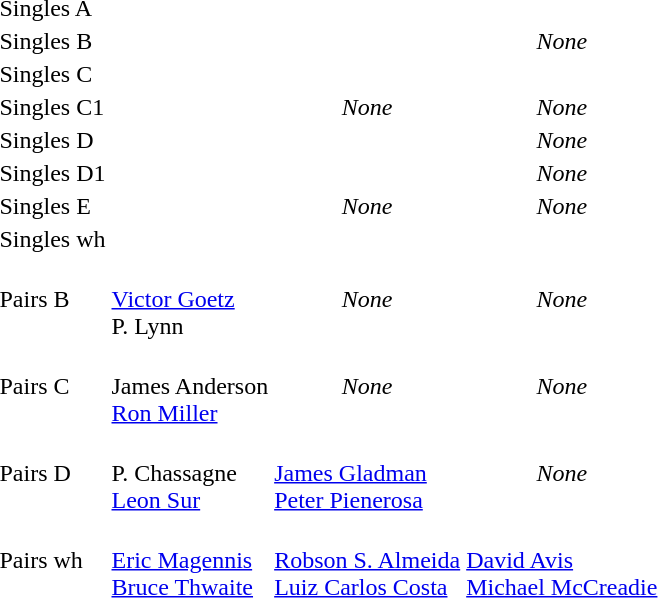<table>
<tr>
<td>Singles A<br></td>
<td></td>
<td></td>
<td></td>
</tr>
<tr>
<td>Singles B<br></td>
<td></td>
<td></td>
<td align="center"><em>None</em></td>
</tr>
<tr>
<td>Singles C<br></td>
<td></td>
<td></td>
<td></td>
</tr>
<tr>
<td>Singles C1<br></td>
<td></td>
<td align="center"><em>None</em></td>
<td align="center"><em>None</em></td>
</tr>
<tr>
<td>Singles D<br></td>
<td></td>
<td></td>
<td align="center"><em>None</em></td>
</tr>
<tr>
<td>Singles D1<br></td>
<td></td>
<td></td>
<td align="center"><em>None</em></td>
</tr>
<tr>
<td>Singles E<br></td>
<td></td>
<td align="center"><em>None</em></td>
<td align="center"><em>None</em></td>
</tr>
<tr>
<td>Singles wh<br></td>
<td></td>
<td></td>
<td></td>
</tr>
<tr>
<td>Pairs B<br></td>
<td valign=top> <br> <a href='#'>Victor Goetz</a> <br> P. Lynn</td>
<td align="center"><em>None</em></td>
<td align="center"><em>None</em></td>
</tr>
<tr>
<td>Pairs C<br></td>
<td valign=top> <br> James Anderson <br> <a href='#'>Ron Miller</a></td>
<td align="center"><em>None</em></td>
<td align="center"><em>None</em></td>
</tr>
<tr>
<td>Pairs D<br></td>
<td valign=top> <br> P. Chassagne <br> <a href='#'>Leon Sur</a></td>
<td valign=top> <br> <a href='#'>James Gladman</a> <br> <a href='#'>Peter Pienerosa</a></td>
<td align="center"><em>None</em></td>
</tr>
<tr>
<td>Pairs wh<br></td>
<td valign=top> <br> <a href='#'>Eric Magennis</a> <br> <a href='#'>Bruce Thwaite</a></td>
<td valign=top> <br> <a href='#'>Robson S. Almeida</a> <br> <a href='#'>Luiz Carlos Costa</a></td>
<td valign=top> <br> <a href='#'>David Avis</a> <br> <a href='#'>Michael McCreadie</a></td>
</tr>
</table>
